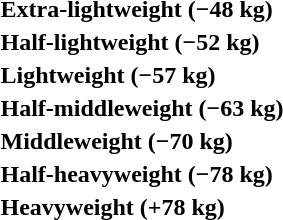<table>
<tr>
<th rowspan=2 style="text-align:left;">Extra-lightweight (−48 kg)</th>
<td rowspan=2></td>
<td rowspan=2></td>
<td></td>
</tr>
<tr>
<td></td>
</tr>
<tr>
<th rowspan=2 style="text-align:left;">Half-lightweight (−52 kg)</th>
<td rowspan=2></td>
<td rowspan=2></td>
<td></td>
</tr>
<tr>
<td></td>
</tr>
<tr>
<th rowspan=2 style="text-align:left;">Lightweight (−57 kg)</th>
<td rowspan=2></td>
<td rowspan=2></td>
<td></td>
</tr>
<tr>
<td></td>
</tr>
<tr>
<th rowspan=2 style="text-align:left;">Half-middleweight (−63 kg)</th>
<td rowspan=2></td>
<td rowspan=2></td>
<td></td>
</tr>
<tr>
<td></td>
</tr>
<tr>
<th rowspan=2 style="text-align:left;">Middleweight (−70 kg)</th>
<td rowspan=2></td>
<td rowspan=2></td>
<td></td>
</tr>
<tr>
<td></td>
</tr>
<tr>
<th rowspan=2 style="text-align:left;">Half-heavyweight (−78 kg)</th>
<td rowspan=2></td>
<td rowspan=2></td>
<td></td>
</tr>
<tr>
<td></td>
</tr>
<tr>
<th rowspan=2 style="text-align:left;">Heavyweight (+78 kg)</th>
<td rowspan=2></td>
<td rowspan=2></td>
<td></td>
</tr>
<tr>
<td></td>
</tr>
</table>
